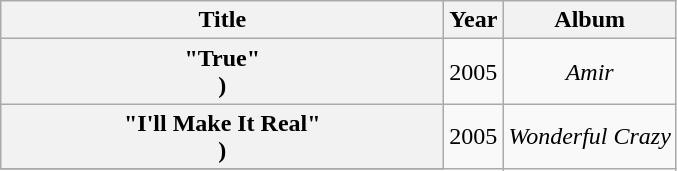<table class="wikitable plainrowheaders" style="text-align:center;">
<tr>
<th scope="col" style="width:18em;">Title</th>
<th scope="col">Year</th>
<th scope="col">Album</th>
</tr>
<tr>
<th scope="row">"True"<br>) </th>
<td>2005</td>
<td><em>Amir</em></td>
</tr>
<tr>
<th scope="row">"I'll Make It Real"<br>)</th>
<td rowspan="2">2005</td>
<td rowspan="2"><em>Wonderful Crazy</em></td>
</tr>
<tr>
</tr>
</table>
